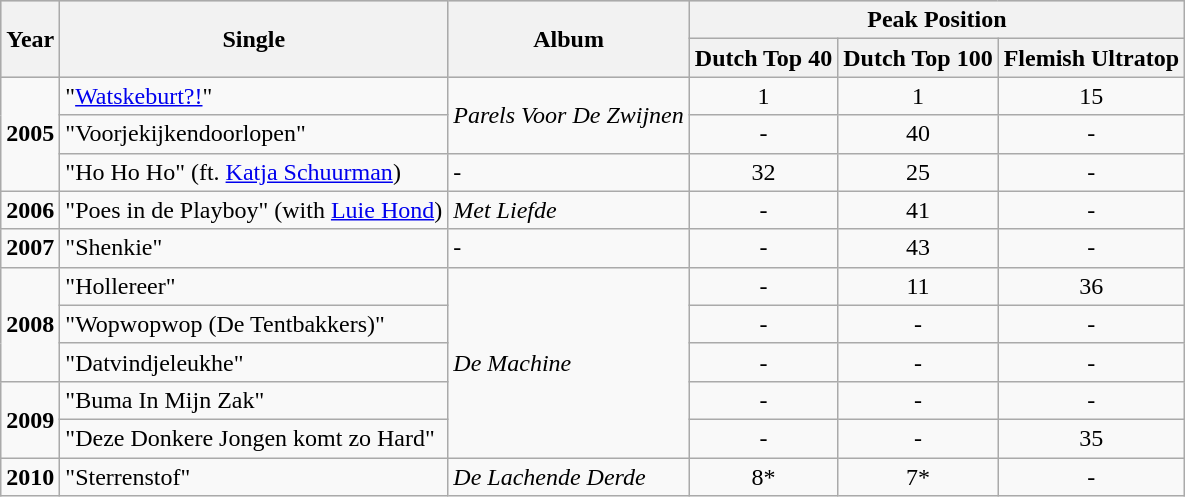<table class="wikitable">
<tr style="background-color:#CCCCCC;">
<th align="center" rowspan="2">Year</th>
<th align="center" rowspan="2">Single</th>
<th align="center" rowspan="2">Album</th>
<th align="center" colspan="3">Peak Position</th>
</tr>
<tr style="background-color:#FFFFFF;">
<th>Dutch Top 40</th>
<th>Dutch Top 100</th>
<th>Flemish Ultratop</th>
</tr>
<tr>
<td align="left" rowspan="3"><strong>2005</strong></td>
<td align="left" valign="top">"<a href='#'>Watskeburt?!</a>"</td>
<td align="left" rowspan="2"><em>Parels Voor De Zwijnen</em></td>
<td align="center" valign="top">1</td>
<td align="center" valign="top">1</td>
<td align="center" valign="top">15</td>
</tr>
<tr>
<td align="left" valign="top">"Voorjekijkendoorlopen"</td>
<td align="center" valign="top">-</td>
<td align="center" valign="top">40</td>
<td align="center" valign="top">-</td>
</tr>
<tr>
<td align="left" valign="top">"Ho Ho Ho" (ft. <a href='#'>Katja Schuurman</a>)</td>
<td align="left" rowspan="1">-</td>
<td align="center" valign="top">32</td>
<td align="center" valign="top">25</td>
<td align="center" valign="top">-</td>
</tr>
<tr>
<td align="left" rowspan="1"><strong>2006</strong></td>
<td align="left" valign="top">"Poes in de Playboy" (with <a href='#'>Luie Hond</a>)</td>
<td align="left" rowspan="1"><em>Met Liefde</em></td>
<td align="center" valign="top">-</td>
<td align="center" valign="top">41</td>
<td align="center" valign="top">-</td>
</tr>
<tr>
<td align="left" rowspan="1"><strong>2007</strong></td>
<td align="left" valign="top">"Shenkie"</td>
<td align="left" rowspan="1">-</td>
<td align="center" valign="top">-</td>
<td align="center" valign="top">43</td>
<td align="center" valign="top">-</td>
</tr>
<tr>
<td align="left" rowspan="3"><strong>2008</strong></td>
<td align="left" valign="top">"Hollereer"</td>
<td align="left" rowspan="5"><em>De Machine</em></td>
<td align="center" valign="top">-</td>
<td align="center" valign="top">11</td>
<td align="center" valign="top">36</td>
</tr>
<tr>
<td align="left" valign="top">"Wopwopwop (De Tentbakkers)"</td>
<td align="center" valign="top">-</td>
<td align="center" valign="top">-</td>
<td align="center" valign="top">-</td>
</tr>
<tr>
<td align="left" valign="top">"Datvindjeleukhe"</td>
<td align="center" valign="top">-</td>
<td align="center" valign="top">-</td>
<td align="center" valign="top">-</td>
</tr>
<tr>
<td align="left" rowspan="2"><strong>2009</strong></td>
<td align="left" valign="top">"Buma In Mijn Zak"</td>
<td align="center" valign="top">-</td>
<td align="center" valign="top">-</td>
<td align="center" valign="top">-</td>
</tr>
<tr>
<td align="left" valign="top">"Deze Donkere Jongen komt zo Hard"</td>
<td align="center" valign="top">-</td>
<td align="center" valign="top">-</td>
<td align="center" valign="top">35</td>
</tr>
<tr>
<td align="left" rowspan="1"><strong>2010</strong></td>
<td align="left" valign="top">"Sterrenstof"</td>
<td align="left" rowspan="1"><em>De Lachende Derde</em></td>
<td align="center" valign="top">8*</td>
<td align="center" valign="top">7*</td>
<td align="center" valign="top">-</td>
</tr>
</table>
